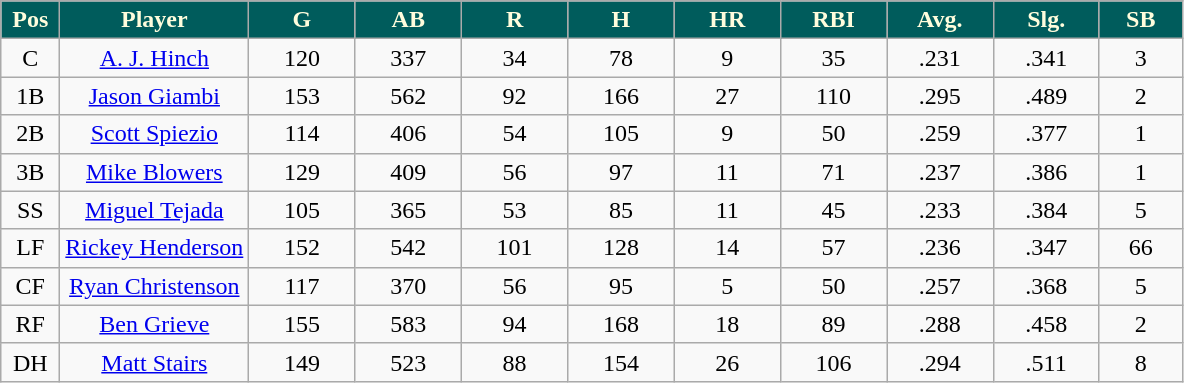<table class="wikitable sortable">
<tr>
<th style=" background:#005c5c; color:#FFFDDD;" width="5%">Pos</th>
<th style=" background:#005c5c; color:#FFFDDD;" width="16%">Player</th>
<th style=" background:#005c5c; color:#FFFDDD;" width="9%">G</th>
<th style=" background:#005c5c; color:#FFFDDD;" width="9%">AB</th>
<th style=" background:#005c5c; color:#FFFDDD;" width="9%">R</th>
<th style=" background:#005c5c; color:#FFFDDD;" width="9%">H</th>
<th style=" background:#005c5c; color:#FFFDDD;" width="9%">HR</th>
<th style=" background:#005c5c; color:#FFFDDD;" width="9%">RBI</th>
<th style=" background:#005c5c; color:#FFFDDD;" width="9%">Avg.</th>
<th style=" background:#005c5c; color:#FFFDDD;" width="9%">Slg.</th>
<th style=" background:#005c5c; color:#FFFDDD;" width="9%">SB</th>
</tr>
<tr align="center">
<td>C</td>
<td><a href='#'>A. J. Hinch</a></td>
<td>120</td>
<td>337</td>
<td>34</td>
<td>78</td>
<td>9</td>
<td>35</td>
<td>.231</td>
<td>.341</td>
<td>3</td>
</tr>
<tr align="center">
<td>1B</td>
<td><a href='#'>Jason Giambi</a></td>
<td>153</td>
<td>562</td>
<td>92</td>
<td>166</td>
<td>27</td>
<td>110</td>
<td>.295</td>
<td>.489</td>
<td>2</td>
</tr>
<tr align="center">
<td>2B</td>
<td><a href='#'>Scott Spiezio</a></td>
<td>114</td>
<td>406</td>
<td>54</td>
<td>105</td>
<td>9</td>
<td>50</td>
<td>.259</td>
<td>.377</td>
<td>1</td>
</tr>
<tr align="center">
<td>3B</td>
<td><a href='#'>Mike Blowers</a></td>
<td>129</td>
<td>409</td>
<td>56</td>
<td>97</td>
<td>11</td>
<td>71</td>
<td>.237</td>
<td>.386</td>
<td>1</td>
</tr>
<tr align="center">
<td>SS</td>
<td><a href='#'>Miguel Tejada</a></td>
<td>105</td>
<td>365</td>
<td>53</td>
<td>85</td>
<td>11</td>
<td>45</td>
<td>.233</td>
<td>.384</td>
<td>5</td>
</tr>
<tr align="center">
<td>LF</td>
<td><a href='#'>Rickey Henderson</a></td>
<td>152</td>
<td>542</td>
<td>101</td>
<td>128</td>
<td>14</td>
<td>57</td>
<td>.236</td>
<td>.347</td>
<td>66</td>
</tr>
<tr align="center">
<td>CF</td>
<td><a href='#'>Ryan Christenson</a></td>
<td>117</td>
<td>370</td>
<td>56</td>
<td>95</td>
<td>5</td>
<td>50</td>
<td>.257</td>
<td>.368</td>
<td>5</td>
</tr>
<tr align="center">
<td>RF</td>
<td><a href='#'>Ben Grieve</a></td>
<td>155</td>
<td>583</td>
<td>94</td>
<td>168</td>
<td>18</td>
<td>89</td>
<td>.288</td>
<td>.458</td>
<td>2</td>
</tr>
<tr align="center">
<td>DH</td>
<td><a href='#'>Matt Stairs</a></td>
<td>149</td>
<td>523</td>
<td>88</td>
<td>154</td>
<td>26</td>
<td>106</td>
<td>.294</td>
<td>.511</td>
<td>8</td>
</tr>
</table>
